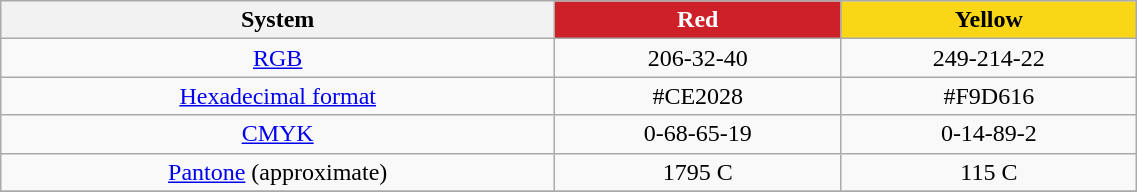<table class=wikitable width=60% style="text-align:center;">
<tr>
<th>System</th>
<th style="background:#ce2028;color:white">Red</th>
<th style="background:#f9d616">Yellow</th>
</tr>
<tr>
<td><a href='#'>RGB</a></td>
<td>206-32-40</td>
<td>249-214-22</td>
</tr>
<tr>
<td><a href='#'>Hexadecimal format</a></td>
<td>#CE2028</td>
<td>#F9D616</td>
</tr>
<tr>
<td><a href='#'>CMYK</a></td>
<td>0-68-65-19</td>
<td>0-14-89-2</td>
</tr>
<tr>
<td><a href='#'>Pantone</a> (approximate)</td>
<td>1795 C</td>
<td>115 C</td>
</tr>
<tr>
</tr>
</table>
